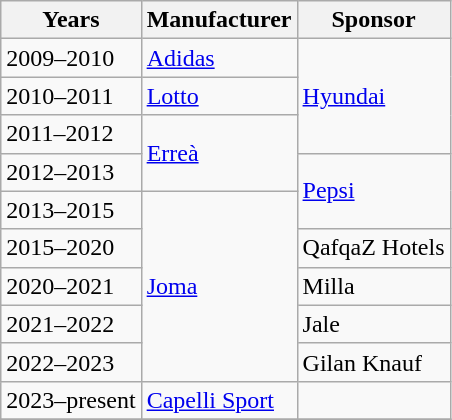<table class="wikitable">
<tr>
<th>Years</th>
<th>Manufacturer</th>
<th>Sponsor</th>
</tr>
<tr>
<td>2009–2010</td>
<td> <a href='#'>Adidas</a></td>
<td rowspan="3" valign="center"> <a href='#'>Hyundai</a></td>
</tr>
<tr>
<td>2010–2011</td>
<td> <a href='#'>Lotto</a></td>
</tr>
<tr>
<td>2011–2012</td>
<td rowspan="2" valign="center"> <a href='#'>Erreà</a></td>
</tr>
<tr>
<td>2012–2013</td>
<td rowspan="2" valign="center"> <a href='#'>Pepsi</a></td>
</tr>
<tr>
<td>2013–2015</td>
<td rowspan="5" valign="center"> <a href='#'>Joma</a></td>
</tr>
<tr>
<td>2015–2020</td>
<td> QafqaZ Hotels</td>
</tr>
<tr>
<td>2020–2021</td>
<td> Milla</td>
</tr>
<tr>
<td>2021–2022</td>
<td> Jale</td>
</tr>
<tr>
<td>2022–2023</td>
<td> Gilan Knauf</td>
</tr>
<tr>
<td>2023–present</td>
<td> <a href='#'>Capelli Sport</a></td>
<td></td>
</tr>
<tr>
</tr>
</table>
